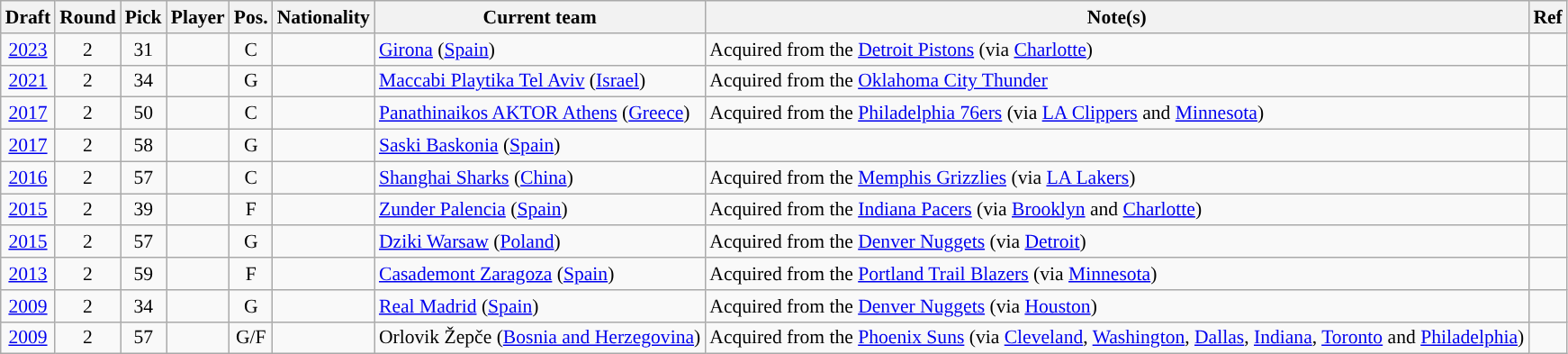<table class="wikitable sortable" style="text-align:left; font-size:90%;">
<tr>
<th>Draft</th>
<th>Round</th>
<th>Pick</th>
<th>Player</th>
<th>Pos.</th>
<th>Nationality</th>
<th>Current team</th>
<th>Note(s)</th>
<th class="unsortable">Ref</th>
</tr>
<tr>
<td style="text-align:center;"><a href='#'>2023</a></td>
<td style="text-align:center;">2</td>
<td style="text-align:center;">31</td>
<td></td>
<td style="text-align:center;">C</td>
<td></td>
<td><a href='#'>Girona</a> (<a href='#'>Spain</a>)</td>
<td>Acquired from the <a href='#'>Detroit Pistons</a> (via <a href='#'>Charlotte</a>)</td>
<td style="text-align:center;"></td>
</tr>
<tr>
<td style="text-align:center;"><a href='#'>2021</a></td>
<td style="text-align:center;">2</td>
<td style="text-align:center;">34</td>
<td></td>
<td style="text-align:center;">G</td>
<td></td>
<td><a href='#'>Maccabi Playtika Tel Aviv</a> (<a href='#'>Israel</a>)</td>
<td>Acquired from the <a href='#'>Oklahoma City Thunder</a></td>
<td style="text-align:center;"></td>
</tr>
<tr>
<td style="text-align:center;"><a href='#'>2017</a></td>
<td style="text-align:center;">2</td>
<td style="text-align:center;">50</td>
<td></td>
<td style="text-align:center;">C</td>
<td></td>
<td><a href='#'>Panathinaikos AKTOR Athens</a> (<a href='#'>Greece</a>)</td>
<td>Acquired from the <a href='#'>Philadelphia 76ers</a> (via <a href='#'>LA Clippers</a> and <a href='#'>Minnesota</a>)</td>
<td style="text-align:center;"></td>
</tr>
<tr>
<td style="text-align:center;"><a href='#'>2017</a></td>
<td style="text-align:center;">2</td>
<td style="text-align:center;">58</td>
<td></td>
<td style="text-align:center;">G</td>
<td></td>
<td><a href='#'>Saski Baskonia</a> (<a href='#'>Spain</a>)</td>
<td></td>
<td style="text-align:center;"></td>
</tr>
<tr>
<td style="text-align:center;"><a href='#'>2016</a></td>
<td style="text-align:center;">2</td>
<td style="text-align:center;">57</td>
<td></td>
<td style="text-align:center;">C</td>
<td></td>
<td><a href='#'>Shanghai Sharks</a> (<a href='#'>China</a>)</td>
<td>Acquired from the <a href='#'>Memphis Grizzlies</a> (via <a href='#'>LA Lakers</a>)</td>
<td style="text-align:center;"></td>
</tr>
<tr>
<td style="text-align:center;"><a href='#'>2015</a></td>
<td style="text-align:center;">2</td>
<td style="text-align:center;">39</td>
<td></td>
<td style="text-align:center;">F</td>
<td></td>
<td><a href='#'>Zunder Palencia</a> (<a href='#'>Spain</a>)</td>
<td>Acquired from the <a href='#'>Indiana Pacers</a> (via <a href='#'>Brooklyn</a> and <a href='#'>Charlotte</a>)</td>
<td style="text-align:center;"></td>
</tr>
<tr>
<td style="text-align:center;"><a href='#'>2015</a></td>
<td style="text-align:center;">2</td>
<td style="text-align:center;">57</td>
<td></td>
<td style="text-align:center;">G</td>
<td></td>
<td><a href='#'>Dziki Warsaw</a> (<a href='#'>Poland</a>)</td>
<td>Acquired from the <a href='#'>Denver Nuggets</a> (via <a href='#'>Detroit</a>)</td>
<td style="text-align:center;"></td>
</tr>
<tr>
<td style="text-align:center;"><a href='#'>2013</a></td>
<td style="text-align:center;">2</td>
<td style="text-align:center;">59</td>
<td></td>
<td style="text-align:center;">F</td>
<td></td>
<td><a href='#'>Casademont Zaragoza</a> (<a href='#'>Spain</a>)</td>
<td>Acquired from the <a href='#'>Portland Trail Blazers</a> (via <a href='#'>Minnesota</a>)</td>
<td style="text-align:center;"></td>
</tr>
<tr>
<td style="text-align:center;"><a href='#'>2009</a></td>
<td style="text-align:center;">2</td>
<td style="text-align:center;">34</td>
<td></td>
<td style="text-align:center;">G</td>
<td></td>
<td><a href='#'>Real Madrid</a> (<a href='#'>Spain</a>)</td>
<td>Acquired from the <a href='#'>Denver Nuggets</a> (via <a href='#'>Houston</a>)</td>
<td style="text-align:center;"></td>
</tr>
<tr>
<td style="text-align:center;"><a href='#'>2009</a></td>
<td style="text-align:center;">2</td>
<td style="text-align:center;">57</td>
<td></td>
<td style="text-align:center;">G/F</td>
<td></td>
<td>Orlovik Žepče (<a href='#'>Bosnia and Herzegovina</a>)</td>
<td>Acquired from the <a href='#'>Phoenix Suns</a> (via <a href='#'>Cleveland</a>, <a href='#'>Washington</a>, <a href='#'>Dallas</a>, <a href='#'>Indiana</a>, <a href='#'>Toronto</a> and <a href='#'>Philadelphia</a>)</td>
<td style="text-align:center;"></td>
</tr>
</table>
